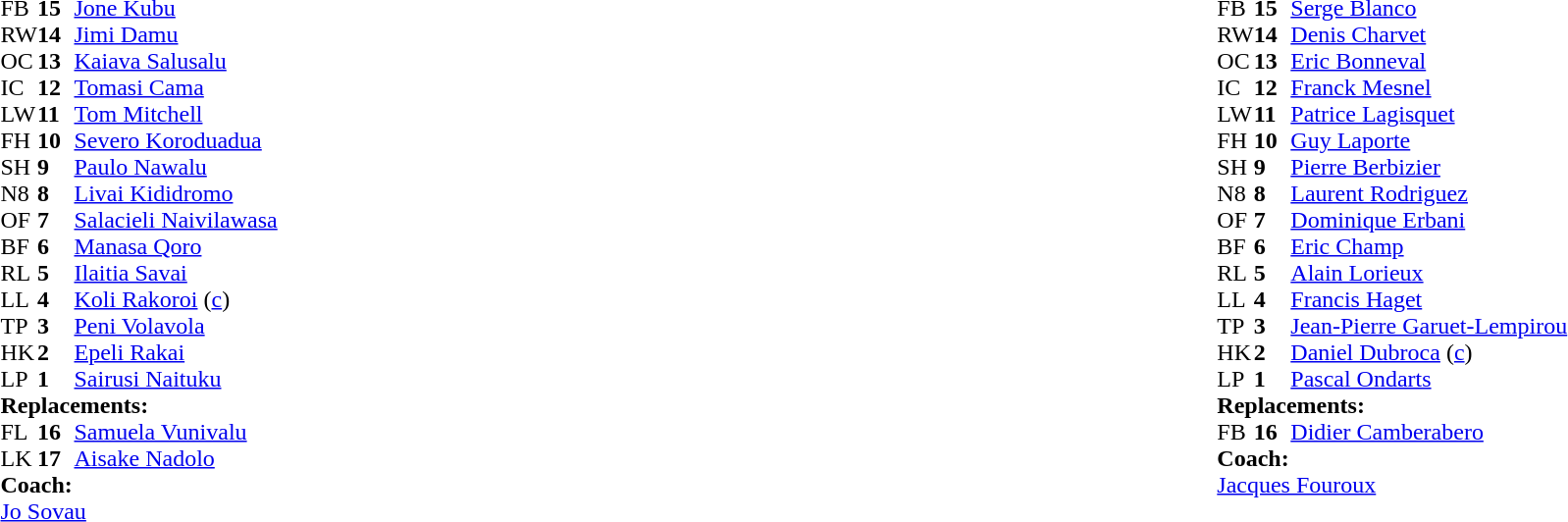<table width="100%">
<tr>
<td width="50%" valign="top"><br><table cellspacing="0" cellpadding="0">
<tr>
<th width="25"></th>
<th width="25"></th>
</tr>
<tr>
<td>FB</td>
<td><strong>15</strong></td>
<td><a href='#'>Jone Kubu</a></td>
</tr>
<tr>
<td>RW</td>
<td><strong>14</strong></td>
<td><a href='#'>Jimi Damu</a></td>
</tr>
<tr>
<td>OC</td>
<td><strong>13</strong></td>
<td><a href='#'>Kaiava Salusalu</a></td>
</tr>
<tr>
<td>IC</td>
<td><strong>12</strong></td>
<td><a href='#'>Tomasi Cama</a></td>
</tr>
<tr>
<td>LW</td>
<td><strong>11</strong></td>
<td><a href='#'>Tom Mitchell</a></td>
</tr>
<tr>
<td>FH</td>
<td><strong>10</strong></td>
<td><a href='#'>Severo Koroduadua</a></td>
</tr>
<tr>
<td>SH</td>
<td><strong>9</strong></td>
<td><a href='#'>Paulo Nawalu</a></td>
</tr>
<tr>
<td>N8</td>
<td><strong>8</strong></td>
<td><a href='#'>Livai Kididromo</a></td>
</tr>
<tr>
<td>OF</td>
<td><strong>7</strong></td>
<td><a href='#'>Salacieli Naivilawasa</a></td>
</tr>
<tr>
<td>BF</td>
<td><strong>6</strong></td>
<td><a href='#'>Manasa Qoro</a></td>
<td></td>
<td></td>
</tr>
<tr>
<td>RL</td>
<td><strong>5</strong></td>
<td><a href='#'>Ilaitia Savai</a></td>
<td></td>
<td></td>
</tr>
<tr>
<td>LL</td>
<td><strong>4</strong></td>
<td><a href='#'>Koli Rakoroi</a> (<a href='#'>c</a>)</td>
</tr>
<tr>
<td>TP</td>
<td><strong>3</strong></td>
<td><a href='#'>Peni Volavola</a></td>
</tr>
<tr>
<td>HK</td>
<td><strong>2</strong></td>
<td><a href='#'>Epeli Rakai</a></td>
</tr>
<tr>
<td>LP</td>
<td><strong>1</strong></td>
<td><a href='#'>Sairusi Naituku</a></td>
</tr>
<tr>
<td colspan="3"><strong>Replacements:</strong></td>
</tr>
<tr>
<td>FL</td>
<td><strong>16</strong></td>
<td><a href='#'>Samuela Vunivalu</a></td>
<td></td>
<td></td>
</tr>
<tr>
<td>LK</td>
<td><strong>17</strong></td>
<td><a href='#'>Aisake Nadolo</a></td>
<td></td>
<td></td>
</tr>
<tr>
<td colspan="3"><strong>Coach:</strong></td>
</tr>
<tr>
<td colspan="3"> <a href='#'>Jo Sovau</a></td>
</tr>
</table>
</td>
<td valign="top"></td>
<td width="50%" valign="top"><br><table cellspacing="0" cellpadding="0" align="center">
<tr>
<th width="25"></th>
<th width="25"></th>
</tr>
<tr>
<td>FB</td>
<td><strong>15</strong></td>
<td><a href='#'>Serge Blanco</a></td>
<td></td>
<td></td>
</tr>
<tr>
<td>RW</td>
<td><strong>14</strong></td>
<td><a href='#'>Denis Charvet</a></td>
</tr>
<tr>
<td>OC</td>
<td><strong>13</strong></td>
<td><a href='#'>Eric Bonneval</a></td>
</tr>
<tr>
<td>IC</td>
<td><strong>12</strong></td>
<td><a href='#'>Franck Mesnel</a></td>
</tr>
<tr>
<td>LW</td>
<td><strong>11</strong></td>
<td><a href='#'>Patrice Lagisquet</a></td>
</tr>
<tr>
<td>FH</td>
<td><strong>10</strong></td>
<td><a href='#'>Guy Laporte</a></td>
</tr>
<tr>
<td>SH</td>
<td><strong>9</strong></td>
<td><a href='#'>Pierre Berbizier</a></td>
</tr>
<tr>
<td>N8</td>
<td><strong>8</strong></td>
<td><a href='#'>Laurent Rodriguez</a></td>
</tr>
<tr>
<td>OF</td>
<td><strong>7</strong></td>
<td><a href='#'>Dominique Erbani</a></td>
</tr>
<tr>
<td>BF</td>
<td><strong>6</strong></td>
<td><a href='#'>Eric Champ</a></td>
</tr>
<tr>
<td>RL</td>
<td><strong>5</strong></td>
<td><a href='#'>Alain Lorieux</a></td>
</tr>
<tr>
<td>LL</td>
<td><strong>4</strong></td>
<td><a href='#'>Francis Haget</a></td>
</tr>
<tr>
<td>TP</td>
<td><strong>3</strong></td>
<td><a href='#'>Jean-Pierre Garuet-Lempirou</a></td>
</tr>
<tr>
<td>HK</td>
<td><strong>2</strong></td>
<td><a href='#'>Daniel Dubroca</a> (<a href='#'>c</a>)</td>
</tr>
<tr>
<td>LP</td>
<td><strong>1</strong></td>
<td><a href='#'>Pascal Ondarts</a></td>
</tr>
<tr>
<td colspan="3"><strong>Replacements:</strong></td>
</tr>
<tr>
<td>FB</td>
<td><strong>16</strong></td>
<td><a href='#'>Didier Camberabero</a></td>
<td></td>
<td></td>
</tr>
<tr>
<td colspan="3"><strong>Coach:</strong></td>
</tr>
<tr>
<td colspan="3"> <a href='#'>Jacques Fouroux</a></td>
</tr>
</table>
</td>
</tr>
</table>
